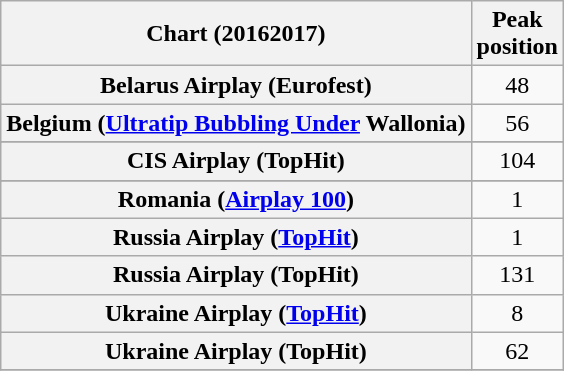<table class="wikitable sortable plainrowheaders" style="text-align:center">
<tr>
<th scope="col">Chart (20162017)</th>
<th scope="col">Peak<br>position</th>
</tr>
<tr>
<th scope="row">Belarus Airplay (Eurofest)</th>
<td>48</td>
</tr>
<tr>
<th scope="row">Belgium (<a href='#'>Ultratip Bubbling Under</a> Wallonia)</th>
<td>56</td>
</tr>
<tr>
</tr>
<tr>
<th scope="row">CIS Airplay (TopHit)<br></th>
<td>104</td>
</tr>
<tr>
</tr>
<tr>
</tr>
<tr>
<th scope="row">Romania (<a href='#'>Airplay 100</a>)</th>
<td>1</td>
</tr>
<tr>
<th scope="row">Russia Airplay (<a href='#'>TopHit</a>)</th>
<td>1</td>
</tr>
<tr>
<th scope="row">Russia Airplay (TopHit)<br></th>
<td>131</td>
</tr>
<tr>
<th scope="row">Ukraine Airplay (<a href='#'>TopHit</a>)</th>
<td>8</td>
</tr>
<tr>
<th scope="row">Ukraine Airplay (TopHit)<br></th>
<td>62</td>
</tr>
<tr>
</tr>
</table>
